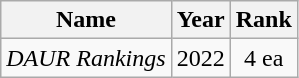<table class="wikitable centre sortable" style="text-align:center;">
<tr>
<th scope="col">Name</th>
<th scope="col">Year</th>
<th scope="col">Rank</th>
</tr>
<tr>
<td><em>DAUR Rankings</em></td>
<td>2022</td>
<td>4 ea</td>
</tr>
</table>
